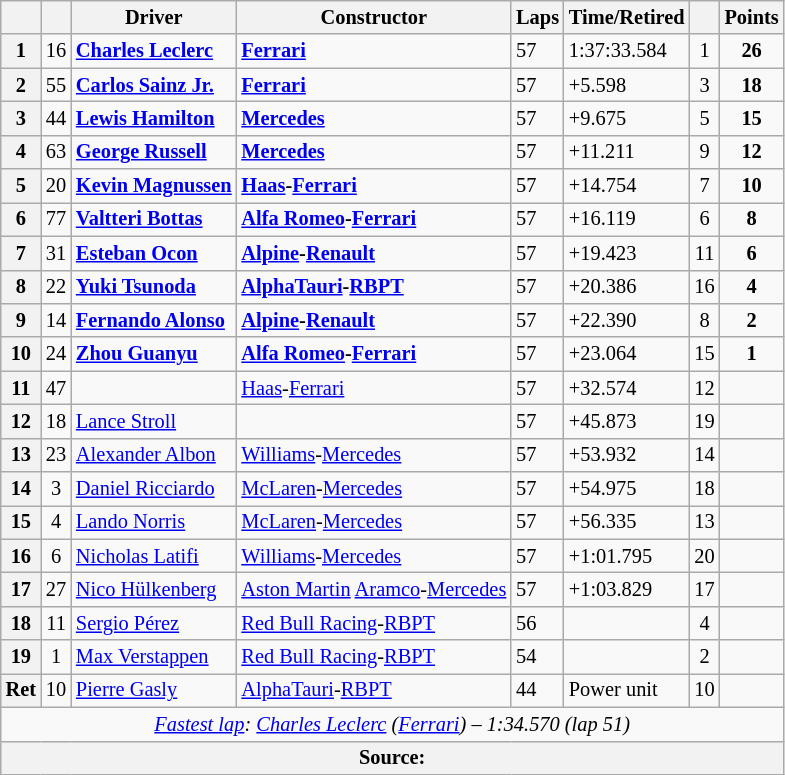<table class="wikitable sortable" style="font-size: 85%;">
<tr>
<th scope="col"></th>
<th scope="col"></th>
<th scope="col">Driver</th>
<th scope="col">Constructor</th>
<th class="unsortable" scope="col">Laps</th>
<th class="unsortable" scope="col">Time/Retired</th>
<th scope="col"></th>
<th scope="col">Points</th>
</tr>
<tr>
<th>1</th>
<td align="center">16</td>
<td data-sort-value="lec"><strong> <a href='#'>Charles Leclerc</a></strong></td>
<td><a href='#'><strong>Ferrari</strong></a></td>
<td>57</td>
<td>1:37:33.584</td>
<td align="center">1</td>
<td align="center"><strong>26</strong></td>
</tr>
<tr>
<th>2</th>
<td align="center">55</td>
<td data-sort-value="sai"><strong> <a href='#'>Carlos Sainz Jr.</a></strong></td>
<td><a href='#'><strong>Ferrari</strong></a></td>
<td>57</td>
<td>+5.598</td>
<td align="center">3</td>
<td align="center"><strong>18</strong></td>
</tr>
<tr>
<th>3</th>
<td align="center">44</td>
<td data-sort-value="ham"><strong> <a href='#'>Lewis Hamilton</a></strong></td>
<td><strong><a href='#'>Mercedes</a></strong></td>
<td>57</td>
<td>+9.675</td>
<td align="center">5</td>
<td align="center"><strong>15</strong></td>
</tr>
<tr>
<th>4</th>
<td align="center">63</td>
<td data-sort-value="rus"><strong> <a href='#'>George Russell</a></strong></td>
<td><strong><a href='#'>Mercedes</a></strong></td>
<td>57</td>
<td>+11.211</td>
<td align="center">9</td>
<td align="center"><strong>12</strong></td>
</tr>
<tr>
<th>5</th>
<td align="center">20</td>
<td data-sort-value="mag"><strong> <a href='#'>Kevin Magnussen</a></strong></td>
<td><strong><a href='#'>Haas</a>-<a href='#'>Ferrari</a></strong></td>
<td>57</td>
<td>+14.754</td>
<td align="center">7</td>
<td align="center"><strong>10</strong></td>
</tr>
<tr>
<th>6</th>
<td align="center">77</td>
<td data-sort-value="bot"><strong> <a href='#'>Valtteri Bottas</a></strong></td>
<td><strong><a href='#'>Alfa Romeo</a>-<a href='#'>Ferrari</a></strong></td>
<td>57</td>
<td>+16.119</td>
<td align="center">6</td>
<td align="center"><strong>8</strong></td>
</tr>
<tr>
<th>7</th>
<td align="center">31</td>
<td data-sort-value="oco"><strong> <a href='#'>Esteban Ocon</a></strong></td>
<td><strong><a href='#'>Alpine</a>-<a href='#'>Renault</a></strong></td>
<td>57</td>
<td>+19.423</td>
<td align="center">11</td>
<td align="center"><strong>6</strong></td>
</tr>
<tr>
<th>8</th>
<td align="center">22</td>
<td data-sort-value="tsu"><strong> <a href='#'>Yuki Tsunoda</a></strong></td>
<td nowrap=""><strong><a href='#'>AlphaTauri</a>-<a href='#'>RBPT</a></strong></td>
<td>57</td>
<td>+20.386</td>
<td align="center">16</td>
<td align="center"><strong>4</strong></td>
</tr>
<tr>
<th>9</th>
<td align="center">14</td>
<td data-sort-value="alo"><strong> <a href='#'>Fernando Alonso</a></strong></td>
<td><strong><a href='#'>Alpine</a>-<a href='#'>Renault</a></strong></td>
<td>57</td>
<td>+22.390</td>
<td align="center">8</td>
<td align="center"><strong>2</strong></td>
</tr>
<tr>
<th>10</th>
<td align="center">24</td>
<td data-sort-value="zho"><strong> <a href='#'>Zhou Guanyu</a></strong></td>
<td><strong><a href='#'>Alfa Romeo</a>-<a href='#'>Ferrari</a></strong></td>
<td>57</td>
<td>+23.064</td>
<td align="center">15</td>
<td align="center"><strong>1</strong></td>
</tr>
<tr>
<th>11</th>
<td align="center">47</td>
<td data-sort-value="sch"></td>
<td nowrap=""><a href='#'>Haas</a>-<a href='#'>Ferrari</a></td>
<td>57</td>
<td>+32.574</td>
<td align="center">12</td>
<td></td>
</tr>
<tr>
<th>12</th>
<td align="center">18</td>
<td data-sort-value="str"> <a href='#'>Lance Stroll</a></td>
<td nowrap=""></td>
<td>57</td>
<td>+45.873</td>
<td align="center">19</td>
<td></td>
</tr>
<tr>
<th>13</th>
<td align="center">23</td>
<td data-sort-value="alb"> <a href='#'>Alexander Albon</a></td>
<td><a href='#'>Williams</a>-<a href='#'>Mercedes</a></td>
<td>57</td>
<td>+53.932</td>
<td align="center">14</td>
<td></td>
</tr>
<tr>
<th>14</th>
<td align="center">3</td>
<td data-sort-value="ric"> <a href='#'>Daniel Ricciardo</a></td>
<td><a href='#'>McLaren</a>-<a href='#'>Mercedes</a></td>
<td>57</td>
<td>+54.975</td>
<td align="center">18</td>
<td></td>
</tr>
<tr>
<th>15</th>
<td align="center">4</td>
<td data-sort-value="nor"> <a href='#'>Lando Norris</a></td>
<td><a href='#'>McLaren</a>-<a href='#'>Mercedes</a></td>
<td>57</td>
<td>+56.335</td>
<td align="center">13</td>
<td></td>
</tr>
<tr>
<th>16</th>
<td align="center">6</td>
<td data-sort-value="lat"> <a href='#'>Nicholas Latifi</a></td>
<td><a href='#'>Williams</a>-<a href='#'>Mercedes</a></td>
<td>57</td>
<td>+1:01.795</td>
<td align="center">20</td>
<td></td>
</tr>
<tr>
<th>17</th>
<td align="center">27</td>
<td data-sort-value="hul"> <a href='#'>Nico Hülkenberg</a></td>
<td><a href='#'>Aston Martin</a> <a href='#'>Aramco</a>-<a href='#'>Mercedes</a></td>
<td>57</td>
<td>+1:03.829</td>
<td align="center">17</td>
<td></td>
</tr>
<tr>
<th>18</th>
<td align="center">11</td>
<td data-sort-value="per"> <a href='#'>Sergio Pérez</a></td>
<td><a href='#'>Red Bull Racing</a>-<a href='#'>RBPT</a></td>
<td>56</td>
<td></td>
<td align="center">4</td>
<td></td>
</tr>
<tr>
<th>19</th>
<td align="center">1</td>
<td data-sort-value="ver"> <a href='#'>Max Verstappen</a></td>
<td><a href='#'>Red Bull Racing</a>-<a href='#'>RBPT</a></td>
<td>54</td>
<td></td>
<td align="center">2</td>
<td></td>
</tr>
<tr>
<th>Ret</th>
<td align="center">10</td>
<td data-sort-value="gas"> <a href='#'>Pierre Gasly</a></td>
<td><a href='#'>AlphaTauri</a>-<a href='#'>RBPT</a></td>
<td>44</td>
<td>Power unit</td>
<td align="center">10</td>
<td></td>
</tr>
<tr class="sortbottom">
<td colspan="8" align="center"><em><a href='#'>Fastest lap</a>:</em>  <em><a href='#'>Charles Leclerc</a> (<a href='#'>Ferrari</a>) – 1:34.570 (lap 51)</em></td>
</tr>
<tr>
<th colspan="8">Source:</th>
</tr>
</table>
